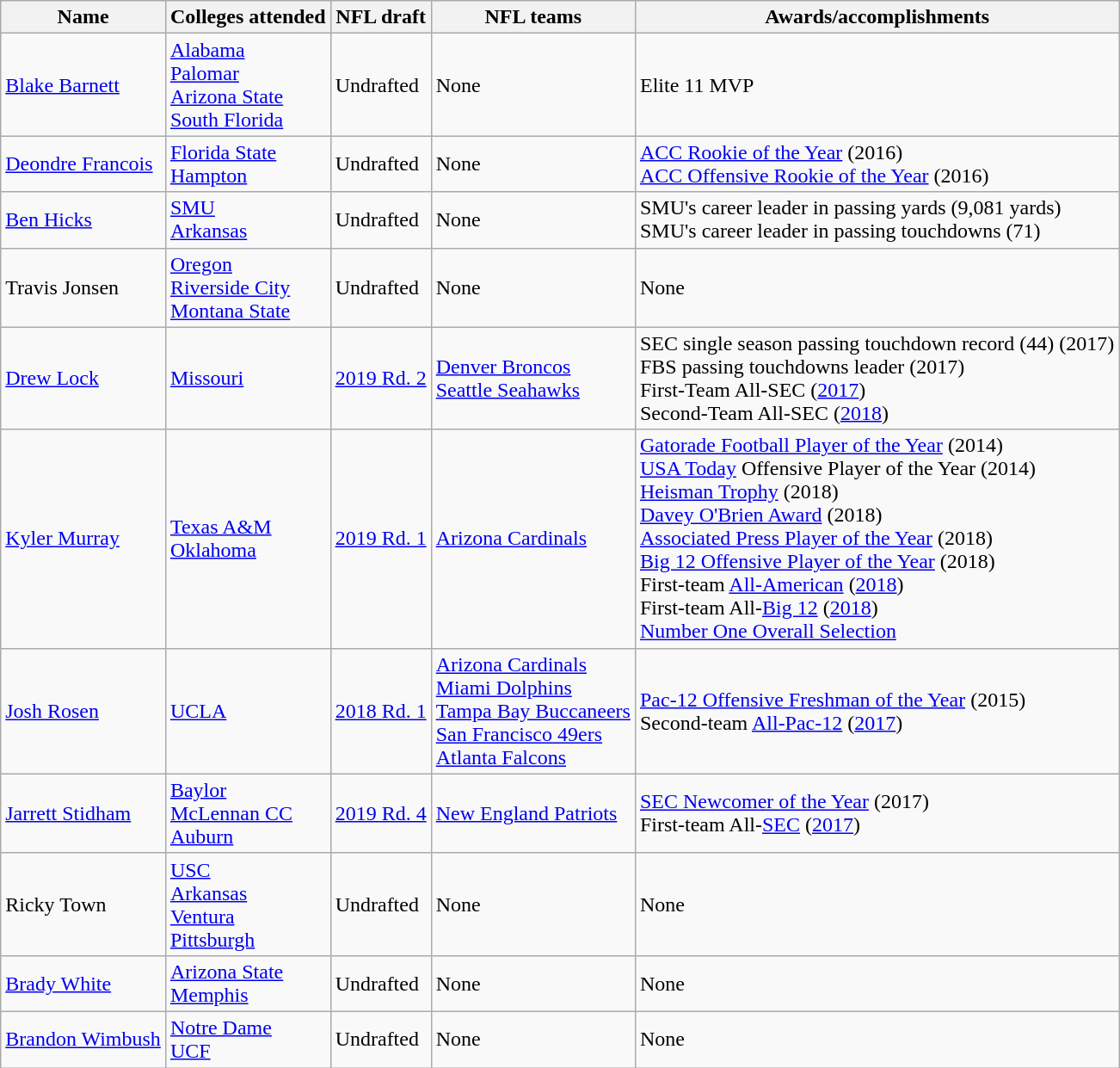<table class="wikitable">
<tr>
<th>Name</th>
<th>Colleges attended</th>
<th>NFL draft</th>
<th>NFL teams</th>
<th>Awards/accomplishments</th>
</tr>
<tr>
<td><a href='#'>Blake Barnett</a></td>
<td><a href='#'>Alabama</a><br><a href='#'>Palomar</a><br><a href='#'>Arizona State</a><br><a href='#'>South Florida</a></td>
<td>Undrafted</td>
<td>None</td>
<td>Elite 11 MVP</td>
</tr>
<tr>
<td><a href='#'>Deondre Francois</a></td>
<td><a href='#'>Florida State</a><br><a href='#'>Hampton</a></td>
<td>Undrafted</td>
<td>None</td>
<td><a href='#'>ACC Rookie of the Year</a> (2016)<br><a href='#'>ACC Offensive Rookie of the Year</a> (2016)</td>
</tr>
<tr>
<td><a href='#'>Ben Hicks</a></td>
<td><a href='#'>SMU</a><br><a href='#'>Arkansas</a></td>
<td>Undrafted</td>
<td>None</td>
<td>SMU's career leader in passing yards (9,081 yards) <br>SMU's career leader in passing touchdowns (71)</td>
</tr>
<tr>
<td>Travis Jonsen</td>
<td><a href='#'>Oregon</a><br><a href='#'>Riverside City</a><br><a href='#'>Montana State</a></td>
<td>Undrafted</td>
<td>None</td>
<td>None</td>
</tr>
<tr>
<td><a href='#'>Drew Lock</a></td>
<td><a href='#'>Missouri</a></td>
<td><a href='#'>2019 Rd. 2</a></td>
<td><a href='#'>Denver Broncos</a><br><a href='#'>Seattle Seahawks</a></td>
<td>SEC single season passing touchdown record (44) (2017)<br>FBS passing touchdowns leader (2017)<br>First-Team All-SEC (<a href='#'>2017</a>)<br>Second-Team All-SEC (<a href='#'>2018</a>)</td>
</tr>
<tr>
<td><a href='#'>Kyler Murray</a></td>
<td><a href='#'>Texas A&M</a><br><a href='#'>Oklahoma</a></td>
<td><a href='#'>2019 Rd. 1</a></td>
<td><a href='#'>Arizona Cardinals</a></td>
<td><a href='#'>Gatorade Football Player of the Year</a> (2014) <br><a href='#'>USA Today</a> Offensive Player of the Year (2014)<br><a href='#'>Heisman Trophy</a> (2018)<br><a href='#'>Davey O'Brien Award</a> (2018)<br><a href='#'>Associated Press Player of the Year</a> (2018)<br><a href='#'>Big 12 Offensive Player of the Year</a> (2018)<br>First-team <a href='#'>All-American</a> (<a href='#'>2018</a>)<br>First-team All-<a href='#'>Big 12</a> (<a href='#'>2018</a>)<br><a href='#'>Number One Overall Selection</a></td>
</tr>
<tr>
<td><a href='#'>Josh Rosen</a></td>
<td><a href='#'>UCLA</a></td>
<td><a href='#'>2018 Rd. 1</a></td>
<td><a href='#'>Arizona Cardinals</a><br><a href='#'>Miami Dolphins</a><br><a href='#'>Tampa Bay Buccaneers</a><br><a href='#'>San Francisco 49ers</a><br><a href='#'>Atlanta Falcons</a></td>
<td><a href='#'>Pac-12 Offensive Freshman of the Year</a> (2015)<br>Second-team <a href='#'>All-Pac-12</a> (<a href='#'>2017</a>)</td>
</tr>
<tr>
<td><a href='#'>Jarrett Stidham</a></td>
<td><a href='#'>Baylor</a><br><a href='#'>McLennan CC</a><br><a href='#'>Auburn</a></td>
<td><a href='#'>2019 Rd. 4</a></td>
<td><a href='#'>New England Patriots</a></td>
<td><a href='#'>SEC Newcomer of the Year</a> (2017)<br>First-team All-<a href='#'>SEC</a> (<a href='#'>2017</a>)</td>
</tr>
<tr>
<td>Ricky Town</td>
<td><a href='#'>USC</a><br><a href='#'>Arkansas</a><br><a href='#'>Ventura</a><br><a href='#'>Pittsburgh</a></td>
<td>Undrafted</td>
<td>None</td>
<td>None</td>
</tr>
<tr>
<td><a href='#'>Brady White</a></td>
<td><a href='#'>Arizona State</a><br><a href='#'>Memphis</a></td>
<td>Undrafted</td>
<td>None</td>
<td>None</td>
</tr>
<tr>
<td><a href='#'>Brandon Wimbush</a></td>
<td><a href='#'>Notre Dame</a><br><a href='#'>UCF</a></td>
<td>Undrafted</td>
<td>None</td>
<td>None</td>
</tr>
</table>
